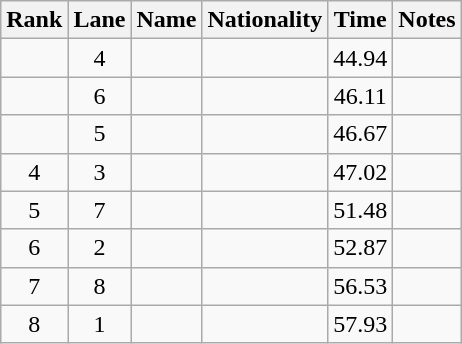<table class="wikitable sortable" style="text-align:center">
<tr>
<th>Rank</th>
<th>Lane</th>
<th>Name</th>
<th>Nationality</th>
<th>Time</th>
<th>Notes</th>
</tr>
<tr>
<td></td>
<td>4</td>
<td align=left></td>
<td align=left></td>
<td>44.94</td>
<td></td>
</tr>
<tr>
<td></td>
<td>6</td>
<td align=left></td>
<td align=left></td>
<td>46.11</td>
<td></td>
</tr>
<tr>
<td></td>
<td>5</td>
<td align=left></td>
<td align=left></td>
<td>46.67</td>
<td></td>
</tr>
<tr>
<td>4</td>
<td>3</td>
<td align=left></td>
<td align=left></td>
<td>47.02</td>
<td></td>
</tr>
<tr>
<td>5</td>
<td>7</td>
<td align=left></td>
<td align=left></td>
<td>51.48</td>
<td></td>
</tr>
<tr>
<td>6</td>
<td>2</td>
<td align=left></td>
<td align=left></td>
<td>52.87</td>
<td></td>
</tr>
<tr>
<td>7</td>
<td>8</td>
<td align=left></td>
<td align=left></td>
<td>56.53</td>
<td></td>
</tr>
<tr>
<td>8</td>
<td>1</td>
<td align=left></td>
<td align=left></td>
<td>57.93</td>
<td></td>
</tr>
</table>
